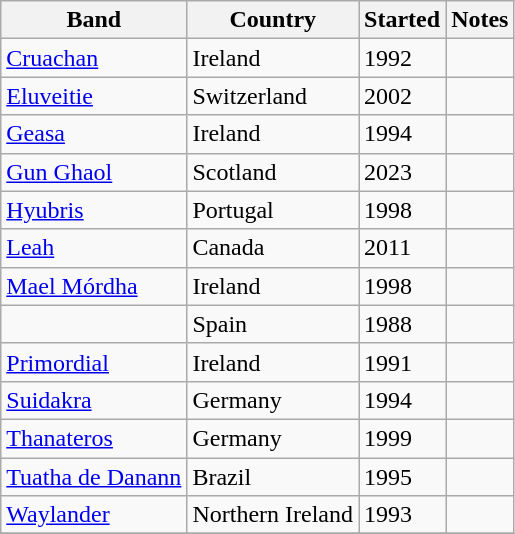<table class="wikitable sortable">
<tr>
<th>Band</th>
<th>Country</th>
<th>Started</th>
<th class="unsortable">Notes</th>
</tr>
<tr>
<td><a href='#'>Cruachan</a></td>
<td>Ireland</td>
<td>1992</td>
<td></td>
</tr>
<tr>
<td><a href='#'>Eluveitie</a></td>
<td>Switzerland</td>
<td>2002</td>
<td></td>
</tr>
<tr>
<td><a href='#'>Geasa</a></td>
<td>Ireland</td>
<td>1994</td>
<td></td>
</tr>
<tr>
<td><a href='#'>Gun Ghaol</a></td>
<td>Scotland</td>
<td>2023</td>
<td></td>
</tr>
<tr>
<td><a href='#'>Hyubris</a></td>
<td>Portugal</td>
<td>1998</td>
<td></td>
</tr>
<tr>
<td><a href='#'>Leah</a></td>
<td>Canada</td>
<td>2011</td>
<td></td>
</tr>
<tr>
<td><a href='#'>Mael Mórdha</a></td>
<td>Ireland</td>
<td>1998</td>
<td></td>
</tr>
<tr>
<td></td>
<td>Spain</td>
<td>1988</td>
<td></td>
</tr>
<tr>
<td><a href='#'>Primordial</a></td>
<td>Ireland</td>
<td>1991</td>
<td></td>
</tr>
<tr>
<td><a href='#'>Suidakra</a></td>
<td>Germany</td>
<td>1994</td>
<td></td>
</tr>
<tr>
<td><a href='#'>Thanateros</a></td>
<td>Germany</td>
<td>1999</td>
<td></td>
</tr>
<tr>
<td><a href='#'>Tuatha de Danann</a></td>
<td>Brazil</td>
<td>1995</td>
<td></td>
</tr>
<tr>
<td><a href='#'>Waylander</a></td>
<td>Northern Ireland</td>
<td>1993</td>
<td></td>
</tr>
<tr>
</tr>
</table>
